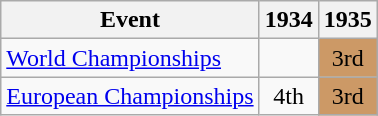<table class="wikitable">
<tr>
<th>Event</th>
<th>1934</th>
<th>1935</th>
</tr>
<tr>
<td><a href='#'>World Championships</a></td>
<td></td>
<td align="center" bgcolor="cc9966">3rd</td>
</tr>
<tr>
<td><a href='#'>European Championships</a></td>
<td align="center">4th</td>
<td align="center" bgcolor="cc9966">3rd</td>
</tr>
</table>
